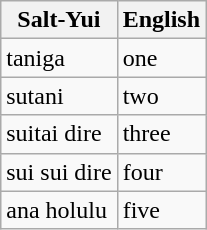<table class="wikitable">
<tr>
<th>Salt-Yui</th>
<th>English</th>
</tr>
<tr>
<td>taniga</td>
<td>one</td>
</tr>
<tr>
<td>sutani</td>
<td>two</td>
</tr>
<tr>
<td>suitai dire</td>
<td>three</td>
</tr>
<tr>
<td>sui sui dire</td>
<td>four</td>
</tr>
<tr>
<td>ana holulu</td>
<td>five</td>
</tr>
</table>
